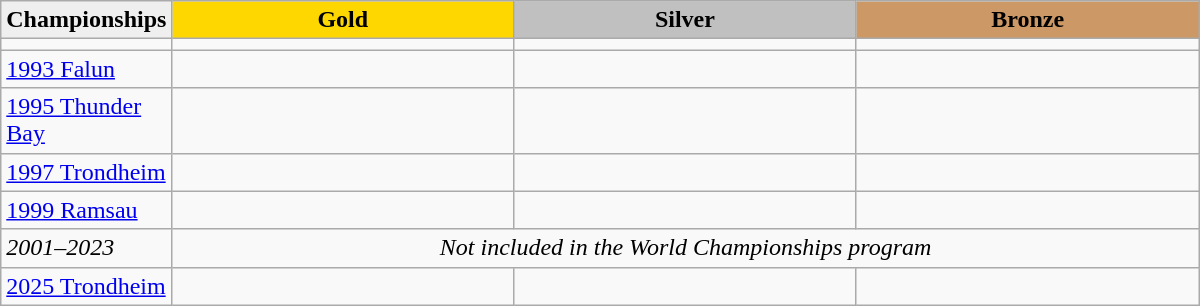<table class="wikitable sortable" style="width:800px;">
<tr>
<th style="width:10%; background:#efefef;">Championships</th>
<th style="width:30%; background:gold">Gold</th>
<th style="width:30%; background:silver">Silver</th>
<th style="width:30%; background:#CC9966">Bronze</th>
</tr>
<tr>
<td></td>
<td></td>
<td></td>
<td></td>
</tr>
<tr>
<td><a href='#'>1993 Falun</a></td>
<td></td>
<td></td>
<td></td>
</tr>
<tr>
<td><a href='#'>1995 Thunder Bay</a></td>
<td></td>
<td></td>
<td></td>
</tr>
<tr>
<td><a href='#'>1997 Trondheim</a></td>
<td></td>
<td></td>
<td></td>
</tr>
<tr>
<td><a href='#'>1999 Ramsau</a></td>
<td></td>
<td></td>
<td></td>
</tr>
<tr>
<td><em>2001–2023</em></td>
<td colspan=3 align=center><em>Not included in the World Championships program</em></td>
</tr>
<tr>
<td><a href='#'>2025 Trondheim</a></td>
<td></td>
<td></td>
<td></td>
</tr>
</table>
